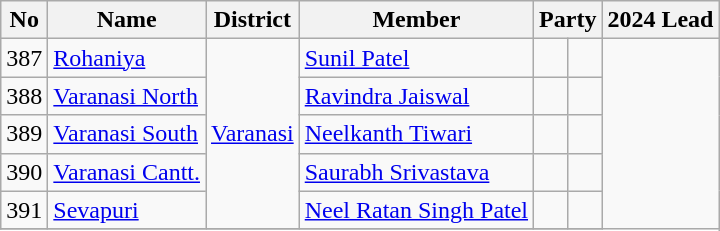<table class="wikitable sortable">
<tr>
<th>No</th>
<th>Name</th>
<th>District</th>
<th>Member</th>
<th colspan=2>Party</th>
<th colspan=2>2024 Lead</th>
</tr>
<tr>
<td>387</td>
<td><a href='#'>Rohaniya</a></td>
<td rowspan="5"><a href='#'>Varanasi</a></td>
<td><a href='#'>Sunil Patel</a></td>
<td></td>
<td></td>
</tr>
<tr>
<td>388</td>
<td><a href='#'>Varanasi North</a></td>
<td><a href='#'>Ravindra Jaiswal</a></td>
<td></td>
<td></td>
</tr>
<tr>
<td>389</td>
<td><a href='#'>Varanasi South</a></td>
<td><a href='#'>Neelkanth Tiwari</a></td>
<td></td>
<td></td>
</tr>
<tr>
<td>390</td>
<td><a href='#'>Varanasi Cantt.</a></td>
<td><a href='#'>Saurabh Srivastava</a></td>
<td></td>
<td></td>
</tr>
<tr>
<td>391</td>
<td><a href='#'>Sevapuri</a></td>
<td><a href='#'>Neel Ratan Singh Patel</a></td>
<td></td>
<td></td>
</tr>
<tr>
</tr>
</table>
